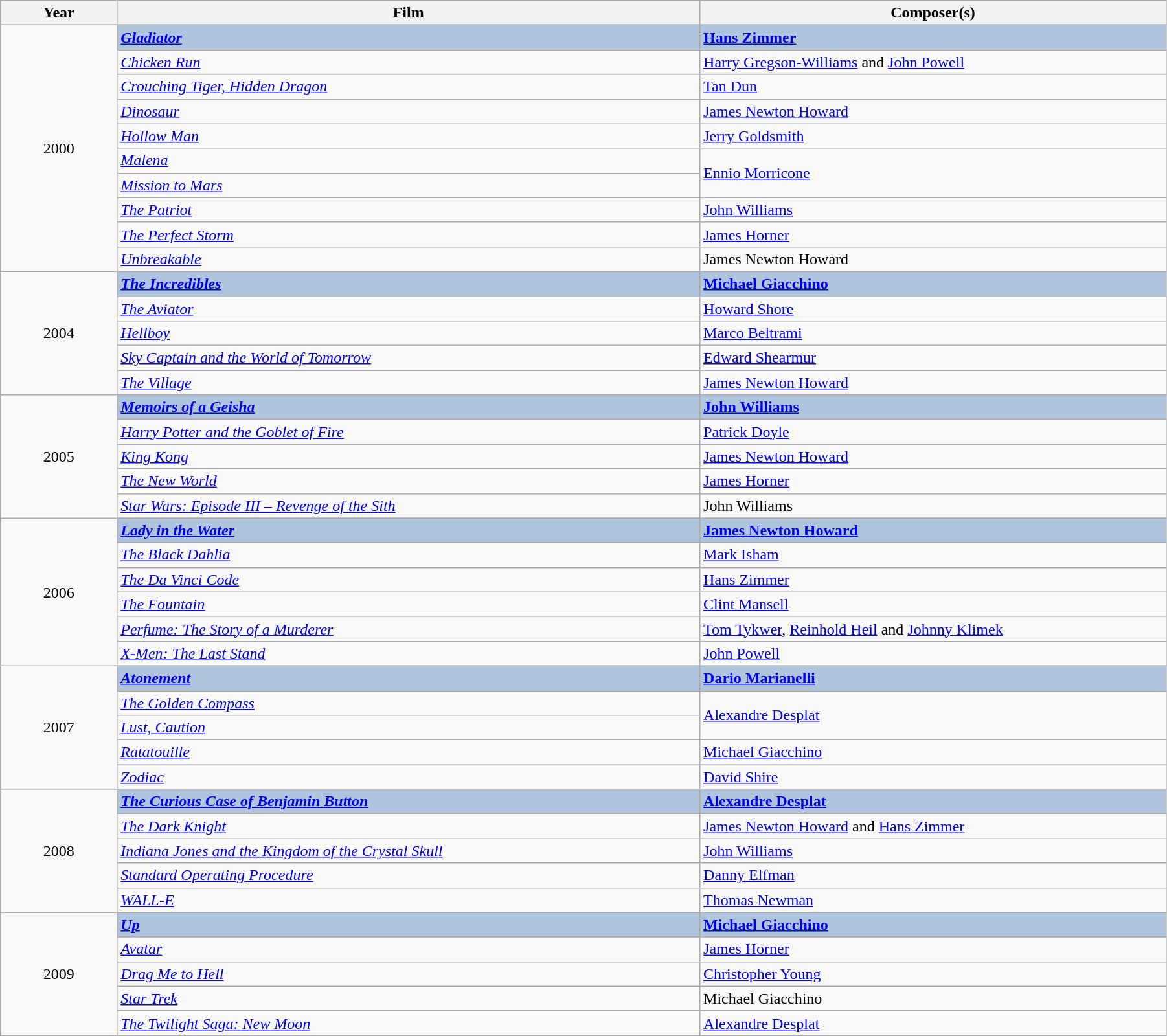<table class="wikitable" width="95%" cellpadding="5">
<tr>
<th width="10%">Year</th>
<th width="50%">Film</th>
<th width="40%">Composer(s)</th>
</tr>
<tr>
<td rowspan="10" style="text-align:center;">2000<br></td>
<td style="background:#B0C4DE;"><strong><em><a href='#'>Gladiator</a></em></strong></td>
<td style="background:#B0C4DE;"><strong><a href='#'>Hans Zimmer</a></strong></td>
</tr>
<tr>
<td><em><a href='#'>Chicken Run</a></em></td>
<td><a href='#'>Harry Gregson-Williams</a> and <a href='#'>John Powell</a></td>
</tr>
<tr>
<td><em><a href='#'>Crouching Tiger, Hidden Dragon</a></em></td>
<td><a href='#'>Tan Dun</a></td>
</tr>
<tr>
<td><em><a href='#'>Dinosaur</a></em></td>
<td><a href='#'>James Newton Howard</a></td>
</tr>
<tr>
<td><em><a href='#'>Hollow Man</a></em></td>
<td><a href='#'>Jerry Goldsmith</a></td>
</tr>
<tr>
<td><em><a href='#'>Malena</a></em></td>
<td rowspan="2"><a href='#'>Ennio Morricone</a></td>
</tr>
<tr>
<td><em><a href='#'>Mission to Mars</a></em></td>
</tr>
<tr>
<td><em><a href='#'>The Patriot</a></em></td>
<td><a href='#'>John Williams</a></td>
</tr>
<tr>
<td><em><a href='#'>The Perfect Storm</a></em></td>
<td><a href='#'>James Horner</a></td>
</tr>
<tr>
<td><em><a href='#'>Unbreakable</a></em></td>
<td>James Newton Howard</td>
</tr>
<tr>
<td rowspan="5" style="text-align:center;">2004<br></td>
<td style="background:#B0C4DE;"><strong><em><a href='#'>The Incredibles</a></em></strong></td>
<td style="background:#B0C4DE;"><strong><a href='#'>Michael Giacchino</a></strong></td>
</tr>
<tr>
<td><em><a href='#'>The Aviator</a></em></td>
<td><a href='#'>Howard Shore</a></td>
</tr>
<tr>
<td><em><a href='#'>Hellboy</a></em></td>
<td><a href='#'>Marco Beltrami</a></td>
</tr>
<tr>
<td><em><a href='#'>Sky Captain and the World of Tomorrow</a></em></td>
<td><a href='#'>Edward Shearmur</a></td>
</tr>
<tr>
<td><em><a href='#'>The Village</a></em></td>
<td><a href='#'>James Newton Howard</a></td>
</tr>
<tr>
<td rowspan="5" style="text-align:center;">2005<br></td>
<td style="background:#B0C4DE;"><strong><em><a href='#'>Memoirs of a Geisha</a></em></strong></td>
<td style="background:#B0C4DE;"><strong><a href='#'>John Williams</a></strong></td>
</tr>
<tr>
<td><em><a href='#'>Harry Potter and the Goblet of Fire</a></em></td>
<td><a href='#'>Patrick Doyle</a></td>
</tr>
<tr>
<td><em><a href='#'>King Kong</a></em></td>
<td><a href='#'>James Newton Howard</a></td>
</tr>
<tr>
<td><em><a href='#'>The New World</a></em></td>
<td><a href='#'>James Horner</a></td>
</tr>
<tr>
<td><em><a href='#'>Star Wars: Episode III – Revenge of the Sith</a></em></td>
<td>John Williams</td>
</tr>
<tr>
<td rowspan="6" style="text-align:center;">2006<br></td>
<td style="background:#B0C4DE;"><strong><em><a href='#'>Lady in the Water</a></em></strong></td>
<td style="background:#B0C4DE;"><strong><a href='#'>James Newton Howard</a></strong></td>
</tr>
<tr>
<td><em><a href='#'>The Black Dahlia</a></em></td>
<td><a href='#'>Mark Isham</a></td>
</tr>
<tr>
<td><em><a href='#'>The Da Vinci Code</a></em></td>
<td><a href='#'>Hans Zimmer</a></td>
</tr>
<tr>
<td><em><a href='#'>The Fountain</a></em></td>
<td><a href='#'>Clint Mansell</a></td>
</tr>
<tr>
<td><em><a href='#'>Perfume: The Story of a Murderer</a></em></td>
<td><a href='#'>Tom Tykwer</a>, <a href='#'>Reinhold Heil</a> and <a href='#'>Johnny Klimek</a></td>
</tr>
<tr>
<td><em><a href='#'>X-Men: The Last Stand</a></em></td>
<td><a href='#'>John Powell</a></td>
</tr>
<tr>
<td rowspan="5" style="text-align:center;">2007<br></td>
<td style="background:#B0C4DE;"><strong><em><a href='#'>Atonement</a></em></strong></td>
<td style="background:#B0C4DE;"><strong><a href='#'>Dario Marianelli</a></strong></td>
</tr>
<tr>
<td><em><a href='#'>The Golden Compass</a></em></td>
<td rowspan="2"><a href='#'>Alexandre Desplat</a></td>
</tr>
<tr>
<td><em><a href='#'>Lust, Caution</a></em></td>
</tr>
<tr>
<td><em><a href='#'>Ratatouille</a></em></td>
<td><a href='#'>Michael Giacchino</a></td>
</tr>
<tr>
<td><em><a href='#'>Zodiac</a></em></td>
<td><a href='#'>David Shire</a></td>
</tr>
<tr>
<td rowspan="5" style="text-align:center;">2008<br></td>
<td style="background:#B0C4DE;"><strong><em><a href='#'>The Curious Case of Benjamin Button</a></em></strong></td>
<td style="background:#B0C4DE;"><strong><a href='#'>Alexandre Desplat</a></strong></td>
</tr>
<tr>
<td><em><a href='#'>The Dark Knight</a></em></td>
<td><a href='#'>James Newton Howard</a> and <a href='#'>Hans Zimmer</a></td>
</tr>
<tr>
<td><em><a href='#'>Indiana Jones and the Kingdom of the Crystal Skull</a></em></td>
<td><a href='#'>John Williams</a></td>
</tr>
<tr>
<td><em><a href='#'>Standard Operating Procedure</a></em></td>
<td><a href='#'>Danny Elfman</a></td>
</tr>
<tr>
<td><em><a href='#'>WALL-E</a></em></td>
<td><a href='#'>Thomas Newman</a></td>
</tr>
<tr>
<td rowspan="5" style="text-align:center;">2009<br></td>
<td style="background:#B0C4DE;"><strong><em><a href='#'>Up</a></em></strong></td>
<td style="background:#B0C4DE;"><strong><a href='#'>Michael Giacchino</a></strong></td>
</tr>
<tr>
<td><em><a href='#'>Avatar</a></em></td>
<td><a href='#'>James Horner</a></td>
</tr>
<tr>
<td><em><a href='#'>Drag Me to Hell</a></em></td>
<td><a href='#'>Christopher Young</a></td>
</tr>
<tr>
<td><em><a href='#'>Star Trek</a></em></td>
<td>Michael Giacchino</td>
</tr>
<tr>
<td><em><a href='#'>The Twilight Saga: New Moon</a></em></td>
<td><a href='#'>Alexandre Desplat</a></td>
</tr>
</table>
